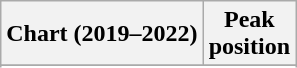<table class="wikitable sortable plainrowheaders" style="text-align:center;">
<tr>
<th scope="col">Chart (2019–2022)</th>
<th scope="col">Peak<br>position</th>
</tr>
<tr>
</tr>
<tr>
</tr>
</table>
